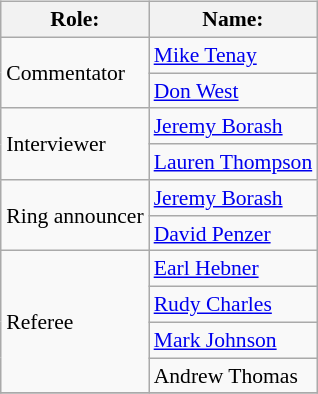<table class=wikitable style="font-size:90%; margin: 0.5em 0 0.5em 1em; float: right; clear: right;">
<tr>
<th>Role:</th>
<th>Name:</th>
</tr>
<tr>
<td rowspan="2">Commentator</td>
<td><a href='#'>Mike Tenay</a></td>
</tr>
<tr>
<td><a href='#'>Don West</a></td>
</tr>
<tr>
<td rowspan="2">Interviewer</td>
<td><a href='#'>Jeremy Borash</a></td>
</tr>
<tr>
<td><a href='#'>Lauren Thompson</a></td>
</tr>
<tr>
<td rowspan="2">Ring announcer</td>
<td><a href='#'>Jeremy Borash</a></td>
</tr>
<tr>
<td><a href='#'>David Penzer</a></td>
</tr>
<tr>
<td rowspan="4">Referee</td>
<td><a href='#'>Earl Hebner</a></td>
</tr>
<tr>
<td><a href='#'>Rudy Charles</a></td>
</tr>
<tr>
<td><a href='#'>Mark Johnson</a></td>
</tr>
<tr>
<td>Andrew Thomas</td>
</tr>
<tr>
</tr>
</table>
